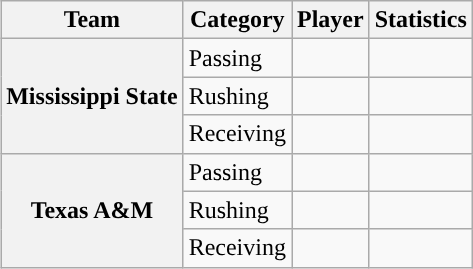<table class="wikitable" style="float:right">
<tr>
<th>Team</th>
<th>Category</th>
<th>Player</th>
<th>Statistics</th>
</tr>
<tr>
<th rowspan=3>Mississippi State</th>
<td>Passing</td>
<td></td>
<td></td>
</tr>
<tr>
<td>Rushing</td>
<td></td>
<td></td>
</tr>
<tr>
<td>Receiving</td>
<td></td>
<td></td>
</tr>
<tr>
<th rowspan=3>Texas A&M</th>
<td>Passing</td>
<td></td>
<td></td>
</tr>
<tr>
<td>Rushing</td>
<td></td>
<td></td>
</tr>
<tr>
<td>Receiving</td>
<td></td>
<td></td>
</tr>
</table>
